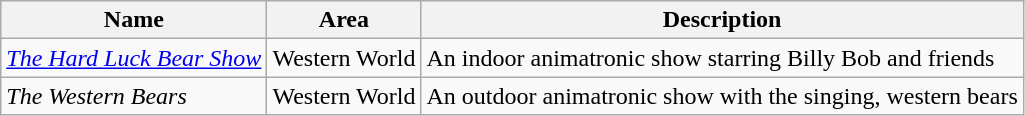<table class="wikitable">
<tr>
<th>Name</th>
<th>Area</th>
<th>Description</th>
</tr>
<tr>
<td><em><a href='#'>The Hard Luck Bear Show</a></em></td>
<td>Western World</td>
<td>An indoor animatronic show starring Billy Bob and friends</td>
</tr>
<tr>
<td><em>The Western Bears</em></td>
<td>Western World</td>
<td>An outdoor animatronic show with the singing, western bears</td>
</tr>
</table>
